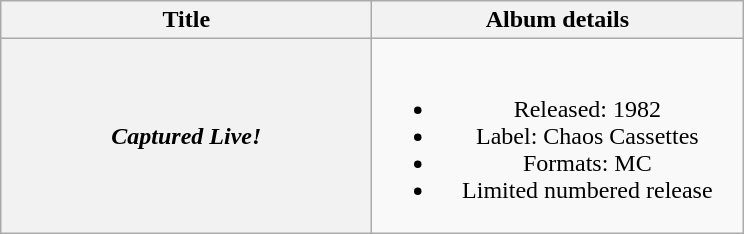<table class="wikitable plainrowheaders" style="text-align:center;">
<tr>
<th scope="col" style="width:15em;">Title</th>
<th scope="col" style="width:15em;">Album details</th>
</tr>
<tr>
<th scope="row"><em>Captured Live!</em></th>
<td><br><ul><li>Released: 1982</li><li>Label: Chaos Cassettes</li><li>Formats: MC</li><li>Limited numbered release</li></ul></td>
</tr>
</table>
